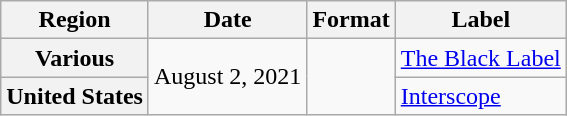<table class="wikitable plainrowheaders">
<tr>
<th>Region</th>
<th>Date</th>
<th>Format</th>
<th>Label</th>
</tr>
<tr>
<th scope="row">Various</th>
<td rowspan=2>August 2, 2021</td>
<td rowspan=2></td>
<td rowspan="1"><a href='#'>The Black Label</a></td>
</tr>
<tr>
<th scope="row">United States</th>
<td rowspan="1"><a href='#'>Interscope</a></td>
</tr>
</table>
